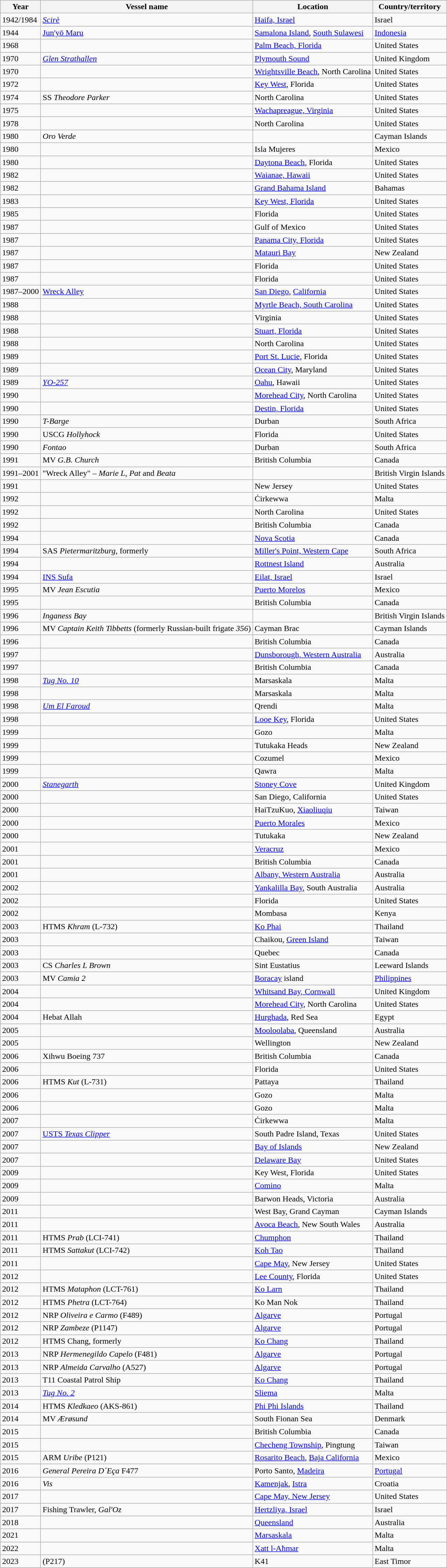<table class="wikitable sortable">
<tr>
<th scope="col">Year</th>
<th scope="col">Vessel name</th>
<th scope="col">Location</th>
<th scope="col">Country/territory</th>
</tr>
<tr>
<td>1942/1984</td>
<td><a href='#'><em>Scirè</em></a></td>
<td><a href='#'>Haifa, Israel</a></td>
<td>Israel</td>
</tr>
<tr>
<td>1944</td>
<td><a href='#'>Jun'yō Maru</a></td>
<td><a href='#'>Samalona Island</a>, <a href='#'>South Sulawesi</a></td>
<td><a href='#'>Indonesia</a></td>
</tr>
<tr>
<td>1968</td>
<td></td>
<td><a href='#'>Palm Beach, Florida</a></td>
<td>United States</td>
</tr>
<tr>
<td>1970</td>
<td><em><a href='#'>Glen Strathallen</a></em></td>
<td><a href='#'>Plymouth Sound</a></td>
<td>United Kingdom</td>
</tr>
<tr>
<td>1970</td>
<td></td>
<td><a href='#'>Wrightsville Beach</a>, North Carolina</td>
<td>United States</td>
</tr>
<tr>
<td>1972</td>
<td></td>
<td><a href='#'>Key West</a>, Florida</td>
<td>United States</td>
</tr>
<tr>
<td>1974</td>
<td>SS <em>Theodore Parker</em></td>
<td>North Carolina</td>
<td>United States</td>
</tr>
<tr>
<td>1975</td>
<td></td>
<td><a href='#'>Wachapreague, Virginia</a></td>
<td>United States</td>
</tr>
<tr>
<td>1978</td>
<td></td>
<td>North Carolina</td>
<td>United States</td>
</tr>
<tr>
<td>1980</td>
<td><em>Oro Verde</em></td>
<td></td>
<td>Cayman Islands</td>
</tr>
<tr>
<td>1980</td>
<td></td>
<td>Isla Mujeres</td>
<td>Mexico</td>
</tr>
<tr>
<td>1980</td>
<td></td>
<td><a href='#'>Daytona Beach</a>, Florida</td>
<td>United States</td>
</tr>
<tr>
<td>1982</td>
<td></td>
<td><a href='#'>Waianae, Hawaii</a></td>
<td>United States</td>
</tr>
<tr>
<td>1982</td>
<td></td>
<td><a href='#'>Grand Bahama Island</a></td>
<td>Bahamas</td>
</tr>
<tr>
<td>1983</td>
<td></td>
<td><a href='#'>Key West, Florida</a></td>
<td>United States</td>
</tr>
<tr>
<td>1985</td>
<td></td>
<td>Florida</td>
<td>United States</td>
</tr>
<tr>
<td>1987</td>
<td></td>
<td>Gulf of Mexico</td>
<td>United States</td>
</tr>
<tr>
<td>1987</td>
<td></td>
<td><a href='#'>Panama City, Florida</a></td>
<td>United States</td>
</tr>
<tr>
<td>1987</td>
<td></td>
<td><a href='#'>Matauri Bay</a></td>
<td>New Zealand</td>
</tr>
<tr>
<td>1987</td>
<td></td>
<td>Florida</td>
<td>United States</td>
</tr>
<tr>
<td>1987</td>
<td></td>
<td>Florida</td>
<td>United States</td>
</tr>
<tr>
<td>1987–2000</td>
<td><a href='#'>Wreck Alley</a></td>
<td><a href='#'>San Diego</a>, <a href='#'>California</a></td>
<td>United States</td>
</tr>
<tr>
<td>1988</td>
<td></td>
<td><a href='#'>Myrtle Beach, South Carolina</a></td>
<td>United States</td>
</tr>
<tr>
<td>1988</td>
<td></td>
<td>Virginia</td>
<td>United States</td>
</tr>
<tr>
<td>1988</td>
<td></td>
<td><a href='#'>Stuart, Florida</a></td>
<td>United States</td>
</tr>
<tr>
<td>1988</td>
<td></td>
<td>North Carolina</td>
<td>United States</td>
</tr>
<tr>
<td>1989</td>
<td></td>
<td><a href='#'>Port St. Lucie</a>, Florida</td>
<td>United States</td>
</tr>
<tr>
<td>1989</td>
<td></td>
<td><a href='#'>Ocean City</a>, Maryland</td>
<td>United States</td>
</tr>
<tr>
<td>1989</td>
<td><em><a href='#'>YO-257</a></em></td>
<td><a href='#'>Oahu</a>, Hawaii</td>
<td>United States</td>
</tr>
<tr>
<td>1990</td>
<td></td>
<td><a href='#'>Morehead City</a>, North Carolina</td>
<td>United States</td>
</tr>
<tr>
<td>1990</td>
<td></td>
<td><a href='#'>Destin, Florida</a></td>
<td>United States</td>
</tr>
<tr>
<td>1990</td>
<td><em>T-Barge</em></td>
<td>Durban</td>
<td>South Africa</td>
</tr>
<tr>
<td>1990</td>
<td>USCG <em>Hollyhock</em></td>
<td>Florida</td>
<td>United States</td>
</tr>
<tr>
<td>1990</td>
<td><em>Fontao</em></td>
<td>Durban</td>
<td>South Africa</td>
</tr>
<tr>
<td>1991</td>
<td>MV <em>G.B. Church</em></td>
<td>British Columbia</td>
<td>Canada</td>
</tr>
<tr>
<td>1991–2001</td>
<td>"Wreck Alley" – <em>Marie L</em>, <em>Pat</em> and <em>Beata</em></td>
<td></td>
<td>British Virgin Islands</td>
</tr>
<tr>
<td>1991</td>
<td></td>
<td>New Jersey</td>
<td>United States</td>
</tr>
<tr>
<td>1992</td>
<td></td>
<td>Ċirkewwa</td>
<td>Malta</td>
</tr>
<tr>
<td>1992</td>
<td></td>
<td>North Carolina</td>
<td>United States</td>
</tr>
<tr>
<td>1992</td>
<td></td>
<td>British Columbia</td>
<td>Canada</td>
</tr>
<tr>
<td>1994</td>
<td></td>
<td><a href='#'>Nova Scotia</a></td>
<td>Canada</td>
</tr>
<tr>
<td>1994</td>
<td>SAS <em>Pietermaritzburg</em>, formerly </td>
<td><a href='#'>Miller's Point, Western Cape</a></td>
<td>South Africa</td>
</tr>
<tr>
<td>1994</td>
<td></td>
<td><a href='#'>Rottnest Island</a></td>
<td>Australia</td>
</tr>
<tr>
<td>1994</td>
<td><a href='#'>INS Sufa</a></td>
<td><a href='#'>Eilat, Israel</a></td>
<td>Israel</td>
</tr>
<tr>
<td>1995</td>
<td>MV <em>Jean Escutia</em></td>
<td><a href='#'>Puerto Morelos</a></td>
<td>Mexico</td>
</tr>
<tr>
<td>1995</td>
<td></td>
<td>British Columbia</td>
<td>Canada</td>
</tr>
<tr>
<td>1996</td>
<td><em>Inganess Bay</em></td>
<td></td>
<td>British Virgin Islands</td>
</tr>
<tr>
<td>1996</td>
<td>MV <em>Captain Keith Tibbetts</em> (formerly Russian-built frigate <em>356</em>)</td>
<td>Cayman Brac</td>
<td>Cayman Islands</td>
</tr>
<tr>
<td>1996</td>
<td></td>
<td>British Columbia</td>
<td>Canada</td>
</tr>
<tr>
<td>1997</td>
<td></td>
<td><a href='#'>Dunsborough, Western Australia</a></td>
<td>Australia</td>
</tr>
<tr>
<td>1997</td>
<td></td>
<td>British Columbia</td>
<td>Canada</td>
</tr>
<tr>
<td>1998</td>
<td><em><a href='#'>Tug No. 10</a></em></td>
<td>Marsaskala</td>
<td>Malta</td>
</tr>
<tr>
<td>1998</td>
<td></td>
<td>Marsaskala</td>
<td>Malta</td>
</tr>
<tr>
<td>1998</td>
<td><em><a href='#'>Um El Faroud</a></em></td>
<td>Qrendi</td>
<td>Malta</td>
</tr>
<tr>
<td>1998</td>
<td></td>
<td><a href='#'>Looe Key</a>, Florida</td>
<td>United States</td>
</tr>
<tr>
<td>1999</td>
<td></td>
<td>Gozo</td>
<td>Malta</td>
</tr>
<tr>
<td>1999</td>
<td></td>
<td>Tutukaka Heads</td>
<td>New Zealand</td>
</tr>
<tr>
<td>1999</td>
<td></td>
<td>Cozumel</td>
<td>Mexico</td>
</tr>
<tr>
<td>1999</td>
<td></td>
<td>Qawra</td>
<td>Malta</td>
</tr>
<tr>
<td>2000</td>
<td><em><a href='#'>Stanegarth</a></em></td>
<td><a href='#'>Stoney Cove</a></td>
<td>United Kingdom</td>
</tr>
<tr>
<td>2000</td>
<td></td>
<td>San Diego, California</td>
<td>United States</td>
</tr>
<tr>
<td>2000</td>
<td></td>
<td>HaiTzuKuo, <a href='#'>Xiaoliuqiu</a></td>
<td>Taiwan</td>
</tr>
<tr>
<td>2000</td>
<td></td>
<td><a href='#'>Puerto Morales</a></td>
<td>Mexico</td>
</tr>
<tr>
<td>2000</td>
<td></td>
<td>Tutukaka</td>
<td>New Zealand</td>
</tr>
<tr>
<td>2001</td>
<td></td>
<td><a href='#'>Veracruz</a></td>
<td>Mexico</td>
</tr>
<tr>
<td>2001</td>
<td></td>
<td>British Columbia</td>
<td>Canada</td>
</tr>
<tr>
<td>2001</td>
<td></td>
<td><a href='#'>Albany, Western Australia</a></td>
<td>Australia</td>
</tr>
<tr>
<td>2002</td>
<td></td>
<td><a href='#'>Yankalilla Bay</a>, South Australia</td>
<td>Australia</td>
</tr>
<tr>
<td>2002</td>
<td></td>
<td>Florida</td>
<td>United States</td>
</tr>
<tr>
<td>2002</td>
<td></td>
<td>Mombasa</td>
<td>Kenya</td>
</tr>
<tr>
<td>2003</td>
<td>HTMS <em>Khram</em> (L-732)</td>
<td><a href='#'>Ko Phai</a></td>
<td>Thailand</td>
</tr>
<tr>
<td>2003</td>
<td></td>
<td>Chaikou, <a href='#'>Green Island</a></td>
<td>Taiwan</td>
</tr>
<tr>
<td>2003</td>
<td></td>
<td>Quebec</td>
<td>Canada</td>
</tr>
<tr>
<td>2003</td>
<td>CS <em>Charles L Brown</em></td>
<td>Sint Eustatius</td>
<td>Leeward Islands</td>
</tr>
<tr>
<td>2003</td>
<td>MV <em>Camia 2</em></td>
<td><a href='#'>Boracay</a> island</td>
<td><a href='#'>Philippines</a></td>
</tr>
<tr>
<td>2004</td>
<td></td>
<td><a href='#'>Whitsand Bay, Cornwall</a></td>
<td>United Kingdom</td>
</tr>
<tr>
<td>2004</td>
<td></td>
<td><a href='#'>Morehead City</a>, North Carolina</td>
<td>United States</td>
</tr>
<tr>
<td>2004</td>
<td>Hebat Allah </td>
<td><a href='#'>Hurghada</a>, Red Sea</td>
<td>Egypt</td>
</tr>
<tr>
<td>2005</td>
<td></td>
<td><a href='#'>Mooloolaba</a>, Queensland</td>
<td>Australia</td>
</tr>
<tr>
<td>2005</td>
<td></td>
<td>Wellington</td>
<td>New Zealand</td>
</tr>
<tr>
<td>2006</td>
<td>Xihwu Boeing 737</td>
<td>British Columbia</td>
<td>Canada</td>
</tr>
<tr>
<td>2006</td>
<td></td>
<td>Florida</td>
<td>United States</td>
</tr>
<tr>
<td>2006</td>
<td>HTMS <em>Kut</em> (L-731)</td>
<td>Pattaya</td>
<td>Thailand</td>
</tr>
<tr>
<td>2006</td>
<td></td>
<td>Gozo</td>
<td>Malta</td>
</tr>
<tr>
<td>2006</td>
<td></td>
<td>Gozo</td>
<td>Malta</td>
</tr>
<tr>
<td>2007</td>
<td></td>
<td>Ċirkewwa</td>
<td>Malta</td>
</tr>
<tr>
<td>2007</td>
<td><a href='#'>USTS <em>Texas Clipper</em></a></td>
<td>South Padre Island, Texas</td>
<td>United States</td>
</tr>
<tr>
<td>2007</td>
<td></td>
<td><a href='#'>Bay of Islands</a></td>
<td>New Zealand</td>
</tr>
<tr>
<td>2007</td>
<td></td>
<td><a href='#'>Delaware Bay</a></td>
<td>United States</td>
</tr>
<tr>
<td>2009</td>
<td></td>
<td>Key West, Florida</td>
<td>United States</td>
</tr>
<tr>
<td>2009</td>
<td></td>
<td><a href='#'>Comino</a></td>
<td>Malta</td>
</tr>
<tr>
<td>2009</td>
<td></td>
<td>Barwon Heads, Victoria</td>
<td>Australia</td>
</tr>
<tr>
<td>2011</td>
<td></td>
<td>West Bay, Grand Cayman</td>
<td>Cayman Islands</td>
</tr>
<tr>
<td>2011</td>
<td></td>
<td><a href='#'>Avoca Beach</a>, New South Wales</td>
<td>Australia</td>
</tr>
<tr>
<td>2011</td>
<td>HTMS <em>Prab</em> (LCI-741)</td>
<td><a href='#'>Chumphon</a></td>
<td>Thailand</td>
</tr>
<tr>
<td>2011</td>
<td>HTMS <em>Sattakut</em> (LCI-742)</td>
<td><a href='#'>Koh Tao</a></td>
<td>Thailand</td>
</tr>
<tr>
<td>2011</td>
<td></td>
<td><a href='#'>Cape May</a>, New Jersey</td>
<td>United States</td>
</tr>
<tr>
<td>2012</td>
<td></td>
<td><a href='#'>Lee County</a>, Florida</td>
<td>United States</td>
</tr>
<tr>
<td>2012</td>
<td>HTMS <em>Mataphon</em> (LCT-761)</td>
<td><a href='#'>Ko Larn</a></td>
<td>Thailand</td>
</tr>
<tr>
<td>2012</td>
<td>HTMS <em>Phetra</em> (LCT-764)</td>
<td>Ko Man Nok</td>
<td>Thailand</td>
</tr>
<tr>
<td>2012</td>
<td>NRP <em>Oliveira e Carmo</em> (F489)</td>
<td><a href='#'>Algarve</a></td>
<td>Portugal</td>
</tr>
<tr>
<td>2012</td>
<td>NRP <em>Zambeze</em> (P1147)</td>
<td><a href='#'>Algarve</a></td>
<td>Portugal</td>
</tr>
<tr>
<td>2012</td>
<td>HTMS Chang, formerly </td>
<td><a href='#'>Ko Chang</a></td>
<td>Thailand</td>
</tr>
<tr>
<td>2013</td>
<td>NRP <em>Hermenegildo Capelo</em> (F481)</td>
<td><a href='#'>Algarve</a></td>
<td>Portugal</td>
</tr>
<tr>
<td>2013</td>
<td>NRP <em>Almeida Carvalho</em> (A527)</td>
<td><a href='#'>Algarve</a></td>
<td>Portugal</td>
</tr>
<tr>
<td>2013</td>
<td>T11 Coastal Patrol Ship</td>
<td><a href='#'>Ko Chang</a></td>
<td>Thailand</td>
</tr>
<tr>
<td>2013</td>
<td><em><a href='#'>Tug No. 2</a></em></td>
<td><a href='#'>Sliema</a></td>
<td>Malta</td>
</tr>
<tr>
<td>2014</td>
<td>HTMS <em>Kledkaeo</em> (AKS-861) </td>
<td><a href='#'>Phi Phi Islands</a></td>
<td>Thailand</td>
</tr>
<tr>
<td>2014</td>
<td>MV  <em>Ærøsund</em> </td>
<td>South Fionan Sea</td>
<td>Denmark</td>
</tr>
<tr>
<td>2015</td>
<td></td>
<td>British Columbia</td>
<td>Canada</td>
</tr>
<tr>
<td>2015</td>
<td> </td>
<td><a href='#'>Checheng Township</a>, Pingtung</td>
<td>Taiwan</td>
</tr>
<tr>
<td>2015</td>
<td>ARM <em>Uribe</em> (P121)</td>
<td><a href='#'>Rosarito Beach</a>, <a href='#'>Baja California</a></td>
<td>Mexico</td>
</tr>
<tr>
<td>2016</td>
<td><em>General Pereira D´Eça</em> F477</td>
<td>Porto Santo, <a href='#'>Madeira</a></td>
<td><a href='#'>Portugal</a></td>
</tr>
<tr>
<td>2016</td>
<td><em>Vis</em></td>
<td><a href='#'>Kamenjak</a>, <a href='#'>Istra</a></td>
<td>Croatia</td>
</tr>
<tr>
<td>2017</td>
<td></td>
<td><a href='#'>Cape May, New Jersey</a></td>
<td>United States</td>
</tr>
<tr>
<td>2017</td>
<td>Fishing Trawler, <em>Gal'Oz</em></td>
<td><a href='#'>Hertzliya, Israel</a></td>
<td>Israel</td>
</tr>
<tr>
<td>2018</td>
<td></td>
<td><a href='#'>Queensland</a></td>
<td>Australia</td>
</tr>
<tr>
<td>2021</td>
<td></td>
<td><a href='#'>Marsaskala</a></td>
<td>Malta</td>
</tr>
<tr>
<td>2022</td>
<td></td>
<td><a href='#'>Xatt l-Aħmar</a></td>
<td>Malta</td>
</tr>
<tr>
<td>2023</td>
<td> (P217)</td>
<td>K41</td>
<td>East Timor</td>
</tr>
</table>
